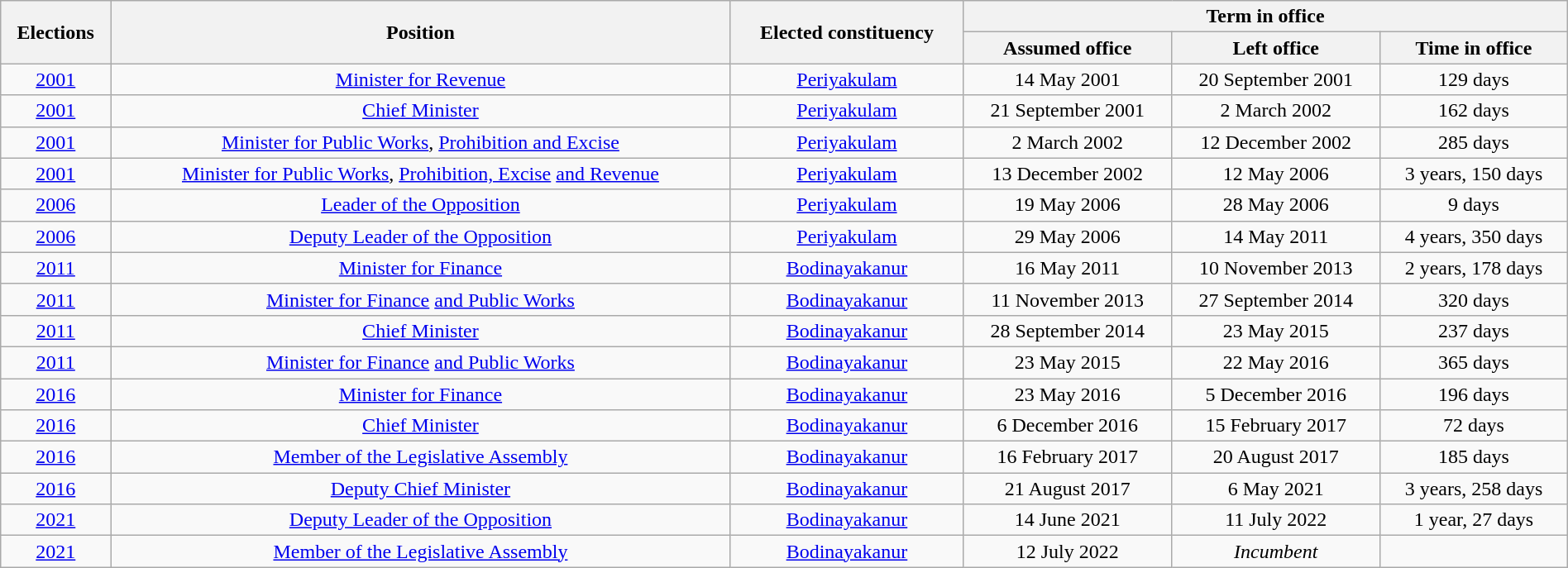<table class="wikitable sortable" style="width:100%; text-align:center">
<tr>
<th rowspan=2>Elections</th>
<th rowspan=2>Position</th>
<th rowspan=2>Elected constituency</th>
<th colspan=3>Term in office</th>
</tr>
<tr>
<th>Assumed office</th>
<th>Left office</th>
<th>Time in office</th>
</tr>
<tr>
<td><a href='#'>2001</a></td>
<td><a href='#'>Minister for Revenue</a></td>
<td><a href='#'>Periyakulam</a></td>
<td>14 May 2001</td>
<td>20 September 2001</td>
<td>129 days</td>
</tr>
<tr>
<td><a href='#'>2001</a></td>
<td><a href='#'>Chief Minister</a></td>
<td><a href='#'>Periyakulam</a></td>
<td>21 September 2001</td>
<td>2 March 2002</td>
<td>162 days</td>
</tr>
<tr>
<td><a href='#'>2001</a></td>
<td><a href='#'>Minister for Public Works</a>, <a href='#'>Prohibition and Excise</a></td>
<td><a href='#'>Periyakulam</a></td>
<td>2 March 2002</td>
<td>12 December 2002</td>
<td>285 days</td>
</tr>
<tr>
<td><a href='#'>2001</a></td>
<td><a href='#'>Minister for Public Works</a>, <a href='#'>Prohibition, Excise</a> <a href='#'>and Revenue</a></td>
<td><a href='#'>Periyakulam</a></td>
<td>13 December 2002</td>
<td>12 May 2006</td>
<td>3 years, 150 days</td>
</tr>
<tr>
<td><a href='#'>2006</a></td>
<td><a href='#'>Leader of the Opposition</a></td>
<td><a href='#'>Periyakulam</a></td>
<td>19 May 2006</td>
<td>28 May 2006</td>
<td>9 days</td>
</tr>
<tr>
<td><a href='#'>2006</a></td>
<td><a href='#'>Deputy Leader of the Opposition</a></td>
<td><a href='#'>Periyakulam</a></td>
<td>29 May 2006</td>
<td>14 May 2011</td>
<td>4 years, 350 days</td>
</tr>
<tr>
<td><a href='#'>2011</a></td>
<td><a href='#'>Minister for Finance</a></td>
<td><a href='#'>Bodinayakanur</a></td>
<td>16 May 2011</td>
<td>10 November 2013</td>
<td>2 years, 178 days</td>
</tr>
<tr>
<td><a href='#'>2011</a></td>
<td><a href='#'>Minister for Finance</a> <a href='#'>and Public Works</a></td>
<td><a href='#'>Bodinayakanur</a></td>
<td>11 November 2013</td>
<td>27 September 2014</td>
<td>320 days</td>
</tr>
<tr>
<td><a href='#'>2011</a></td>
<td><a href='#'>Chief Minister</a></td>
<td><a href='#'>Bodinayakanur</a></td>
<td>28 September 2014</td>
<td>23 May 2015</td>
<td>237 days</td>
</tr>
<tr>
<td><a href='#'>2011</a></td>
<td><a href='#'>Minister for Finance</a> <a href='#'>and Public Works</a></td>
<td><a href='#'>Bodinayakanur</a></td>
<td>23 May 2015</td>
<td>22 May 2016</td>
<td>365 days</td>
</tr>
<tr>
<td><a href='#'>2016</a></td>
<td><a href='#'>Minister for Finance</a></td>
<td><a href='#'>Bodinayakanur</a></td>
<td>23 May 2016</td>
<td>5 December 2016</td>
<td>196 days</td>
</tr>
<tr>
<td><a href='#'>2016</a></td>
<td><a href='#'>Chief Minister</a></td>
<td><a href='#'>Bodinayakanur</a></td>
<td>6 December 2016</td>
<td>15 February 2017</td>
<td>72 days</td>
</tr>
<tr>
<td><a href='#'>2016</a></td>
<td><a href='#'>Member of the Legislative Assembly</a></td>
<td><a href='#'>Bodinayakanur</a></td>
<td>16 February 2017</td>
<td>20 August 2017</td>
<td>185 days</td>
</tr>
<tr>
<td><a href='#'>2016</a></td>
<td><a href='#'>Deputy Chief Minister</a></td>
<td><a href='#'>Bodinayakanur</a></td>
<td>21 August 2017</td>
<td>6 May 2021</td>
<td>3 years, 258 days</td>
</tr>
<tr>
<td><a href='#'>2021</a></td>
<td><a href='#'>Deputy Leader of the Opposition</a></td>
<td><a href='#'>Bodinayakanur</a></td>
<td>14 June 2021</td>
<td>11 July 2022</td>
<td>1 year, 27 days</td>
</tr>
<tr>
<td><a href='#'>2021</a></td>
<td><a href='#'>Member of the Legislative Assembly</a></td>
<td><a href='#'>Bodinayakanur</a></td>
<td>12 July 2022</td>
<td><em>Incumbent</em></td>
<td></td>
</tr>
</table>
